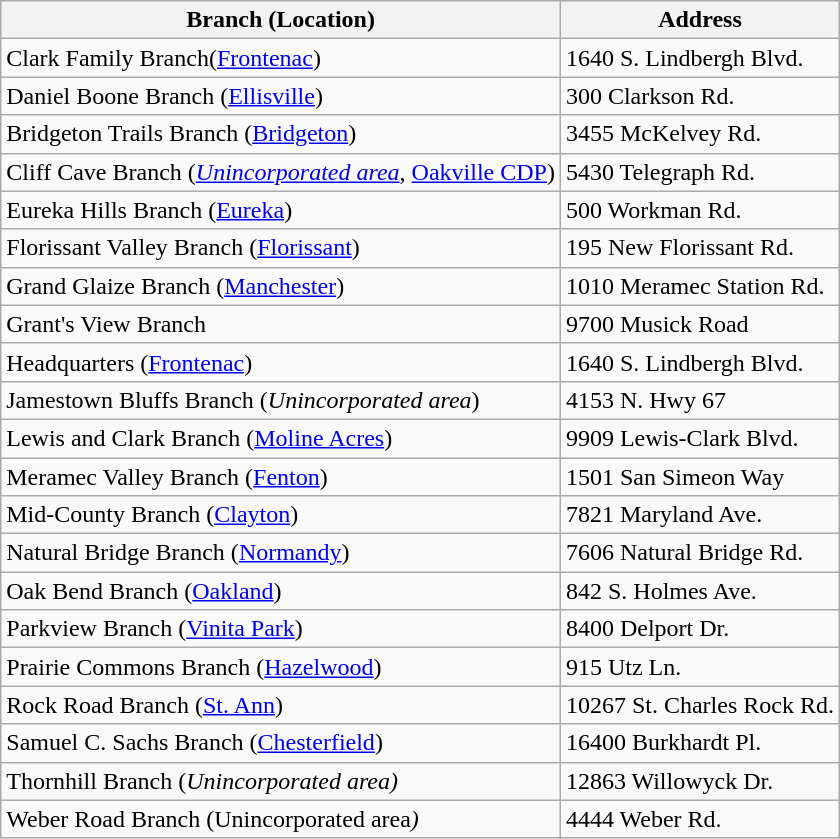<table class="wikitable" border="1">
<tr>
<th>Branch (Location)</th>
<th>Address</th>
</tr>
<tr>
<td>Clark Family Branch(<a href='#'>Frontenac</a>)</td>
<td>1640 S. Lindbergh Blvd.</td>
</tr>
<tr>
<td>Daniel Boone Branch (<a href='#'>Ellisville</a>)</td>
<td>300 Clarkson Rd.</td>
</tr>
<tr>
<td>Bridgeton Trails Branch (<a href='#'>Bridgeton</a>)</td>
<td>3455 McKelvey Rd.</td>
</tr>
<tr>
<td>Cliff Cave Branch (<em><a href='#'>Unincorporated area</a></em>, <a href='#'>Oakville CDP</a>)</td>
<td>5430 Telegraph Rd.</td>
</tr>
<tr>
<td>Eureka Hills Branch (<a href='#'>Eureka</a>)</td>
<td>500 Workman Rd.</td>
</tr>
<tr>
<td>Florissant Valley Branch (<a href='#'>Florissant</a>)</td>
<td>195 New Florissant Rd.</td>
</tr>
<tr>
<td>Grand Glaize Branch (<a href='#'>Manchester</a>)</td>
<td>1010 Meramec Station Rd.</td>
</tr>
<tr>
<td>Grant's View Branch </td>
<td>9700 Musick Road</td>
</tr>
<tr>
<td>Headquarters (<a href='#'>Frontenac</a>)</td>
<td>1640 S. Lindbergh Blvd.</td>
</tr>
<tr>
<td>Jamestown Bluffs Branch (<em>Unincorporated area</em>)</td>
<td>4153 N. Hwy 67</td>
</tr>
<tr>
<td>Lewis and Clark Branch (<a href='#'>Moline Acres</a>)</td>
<td>9909 Lewis-Clark Blvd.</td>
</tr>
<tr>
<td>Meramec Valley Branch (<a href='#'>Fenton</a>)</td>
<td>1501 San Simeon Way</td>
</tr>
<tr>
<td>Mid-County Branch (<a href='#'>Clayton</a>)</td>
<td>7821 Maryland Ave.</td>
</tr>
<tr>
<td>Natural Bridge Branch (<a href='#'>Normandy</a>)</td>
<td>7606 Natural Bridge Rd.</td>
</tr>
<tr>
<td>Oak Bend Branch (<a href='#'>Oakland</a>)</td>
<td>842 S. Holmes Ave.</td>
</tr>
<tr>
<td>Parkview Branch (<a href='#'>Vinita Park</a>)</td>
<td>8400 Delport Dr.</td>
</tr>
<tr>
<td>Prairie Commons Branch (<a href='#'>Hazelwood</a>)</td>
<td>915 Utz Ln.</td>
</tr>
<tr>
<td>Rock Road Branch (<a href='#'>St. Ann</a>)</td>
<td>10267 St. Charles Rock Rd.</td>
</tr>
<tr>
<td>Samuel C. Sachs Branch (<a href='#'>Chesterfield</a>)</td>
<td>16400 Burkhardt Pl.</td>
</tr>
<tr>
<td>Thornhill Branch (<em>Unincorporated area)</td>
<td>12863 Willowyck Dr.</td>
</tr>
<tr>
<td>Weber Road Branch (</em>Unincorporated area<em>)</td>
<td>4444 Weber Rd.</td>
</tr>
</table>
